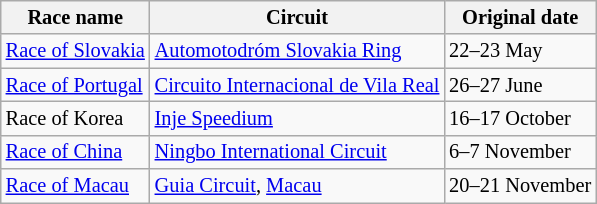<table class="wikitable" style="font-size: 85%">
<tr>
<th>Race name</th>
<th>Circuit</th>
<th>Original date</th>
</tr>
<tr>
<td><a href='#'>Race of Slovakia</a></td>
<td> <a href='#'>Automotodróm Slovakia Ring</a></td>
<td>22–23 May</td>
</tr>
<tr>
<td><a href='#'>Race of Portugal</a></td>
<td> <a href='#'>Circuito Internacional de Vila Real</a></td>
<td>26–27 June</td>
</tr>
<tr>
<td>Race of Korea</td>
<td> <a href='#'>Inje Speedium</a></td>
<td>16–17 October</td>
</tr>
<tr>
<td><a href='#'>Race of China</a></td>
<td> <a href='#'>Ningbo International Circuit</a></td>
<td>6–7 November</td>
</tr>
<tr>
<td><a href='#'>Race of Macau</a></td>
<td> <a href='#'>Guia Circuit</a>, <a href='#'>Macau</a></td>
<td>20–21 November</td>
</tr>
</table>
